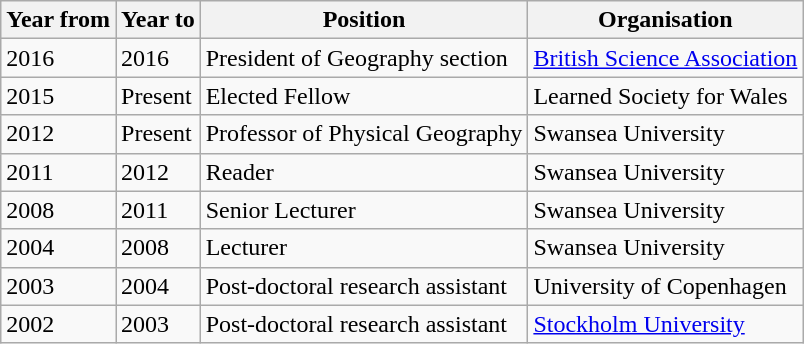<table class="wikitable">
<tr>
<th>Year from</th>
<th>Year to</th>
<th>Position</th>
<th>Organisation</th>
</tr>
<tr>
<td>2016</td>
<td>2016</td>
<td>President of Geography section</td>
<td><a href='#'>British Science Association</a></td>
</tr>
<tr>
<td>2015</td>
<td>Present</td>
<td>Elected Fellow</td>
<td>Learned Society for Wales</td>
</tr>
<tr>
<td>2012</td>
<td>Present</td>
<td>Professor of Physical Geography</td>
<td>Swansea University</td>
</tr>
<tr>
<td>2011</td>
<td>2012</td>
<td>Reader</td>
<td>Swansea University</td>
</tr>
<tr>
<td>2008</td>
<td>2011</td>
<td>Senior Lecturer</td>
<td>Swansea University</td>
</tr>
<tr>
<td>2004</td>
<td>2008</td>
<td>Lecturer</td>
<td>Swansea University</td>
</tr>
<tr>
<td>2003</td>
<td>2004</td>
<td>Post-doctoral research assistant</td>
<td>University of Copenhagen</td>
</tr>
<tr>
<td>2002</td>
<td>2003</td>
<td>Post-doctoral research assistant</td>
<td><a href='#'>Stockholm University</a></td>
</tr>
</table>
